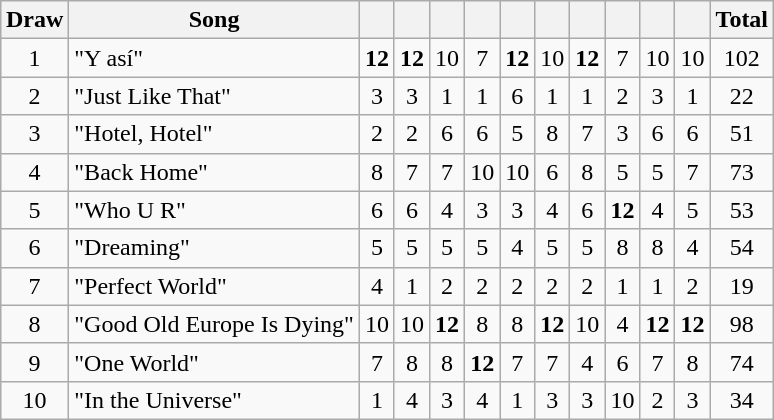<table class="wikitable collapsible" style="margin: 1em auto 1em auto; text-align:center;">
<tr>
<th>Draw</th>
<th>Song</th>
<th></th>
<th></th>
<th></th>
<th></th>
<th></th>
<th></th>
<th></th>
<th></th>
<th></th>
<th></th>
<th>Total</th>
</tr>
<tr>
<td>1</td>
<td align=left>"Y así"</td>
<td><strong>12</strong></td>
<td><strong>12</strong></td>
<td>10</td>
<td>7</td>
<td><strong>12</strong></td>
<td>10</td>
<td><strong>12</strong></td>
<td>7</td>
<td>10</td>
<td>10</td>
<td>102</td>
</tr>
<tr>
<td>2</td>
<td align=left>"Just Like That"</td>
<td>3</td>
<td>3</td>
<td>1</td>
<td>1</td>
<td>6</td>
<td>1</td>
<td>1</td>
<td>2</td>
<td>3</td>
<td>1</td>
<td>22</td>
</tr>
<tr>
<td>3</td>
<td align="left">"Hotel, Hotel"</td>
<td>2</td>
<td>2</td>
<td>6</td>
<td>6</td>
<td>5</td>
<td>8</td>
<td>7</td>
<td>3</td>
<td>6</td>
<td>6</td>
<td>51</td>
</tr>
<tr>
<td>4</td>
<td align="left">"Back Home"</td>
<td>8</td>
<td>7</td>
<td>7</td>
<td>10</td>
<td>10</td>
<td>6</td>
<td>8</td>
<td>5</td>
<td>5</td>
<td>7</td>
<td>73</td>
</tr>
<tr>
<td>5</td>
<td align="left">"Who U R"</td>
<td>6</td>
<td>6</td>
<td>4</td>
<td>3</td>
<td>3</td>
<td>4</td>
<td>6</td>
<td><strong>12</strong></td>
<td>4</td>
<td>5</td>
<td>53</td>
</tr>
<tr>
<td>6</td>
<td align="left">"Dreaming"</td>
<td>5</td>
<td>5</td>
<td>5</td>
<td>5</td>
<td>4</td>
<td>5</td>
<td>5</td>
<td>8</td>
<td>8</td>
<td>4</td>
<td>54</td>
</tr>
<tr>
<td>7</td>
<td align="left">"Perfect World"</td>
<td>4</td>
<td>1</td>
<td>2</td>
<td>2</td>
<td>2</td>
<td>2</td>
<td>2</td>
<td>1</td>
<td>1</td>
<td>2</td>
<td>19</td>
</tr>
<tr>
<td>8</td>
<td align="left">"Good Old Europe Is Dying"</td>
<td>10</td>
<td>10</td>
<td><strong>12</strong></td>
<td>8</td>
<td>8</td>
<td><strong>12</strong></td>
<td>10</td>
<td>4</td>
<td><strong>12</strong></td>
<td><strong>12</strong></td>
<td>98</td>
</tr>
<tr>
<td>9</td>
<td align="left">"One World"</td>
<td>7</td>
<td>8</td>
<td>8</td>
<td><strong>12</strong></td>
<td>7</td>
<td>7</td>
<td>4</td>
<td>6</td>
<td>7</td>
<td>8</td>
<td>74</td>
</tr>
<tr>
<td>10</td>
<td align="left">"In the Universe"</td>
<td>1</td>
<td>4</td>
<td>3</td>
<td>4</td>
<td>1</td>
<td>3</td>
<td>3</td>
<td>10</td>
<td>2</td>
<td>3</td>
<td>34</td>
</tr>
</table>
